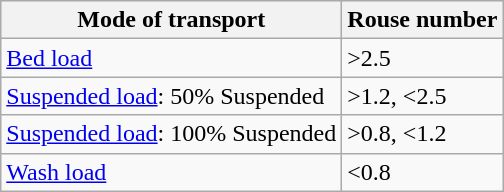<table class="wikitable">
<tr style="background:#efefef;">
<th>Mode of transport</th>
<th>Rouse number</th>
</tr>
<tr>
<td><a href='#'>Bed load</a></td>
<td>>2.5</td>
</tr>
<tr>
<td><a href='#'>Suspended load</a>: 50% Suspended</td>
<td>>1.2, <2.5</td>
</tr>
<tr>
<td><a href='#'>Suspended load</a>: 100% Suspended</td>
<td>>0.8, <1.2</td>
</tr>
<tr>
<td><a href='#'>Wash load</a></td>
<td><0.8</td>
</tr>
</table>
